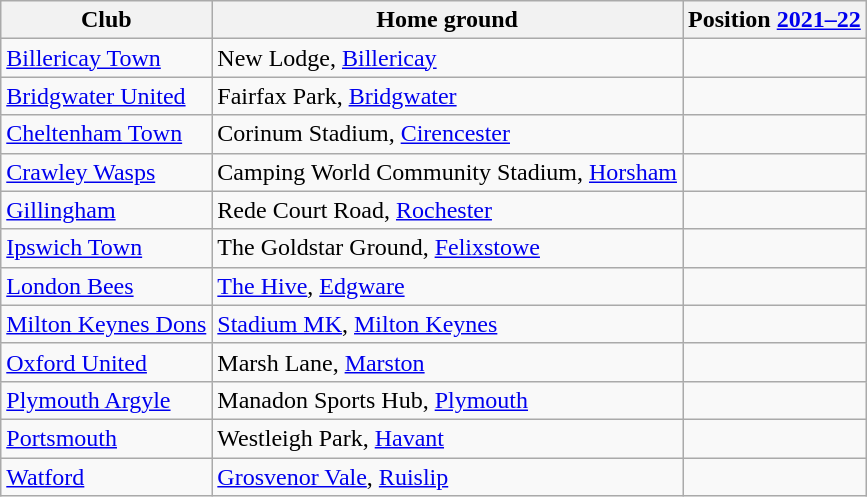<table class="wikitable sortable" style="text-align:center;">
<tr>
<th>Club</th>
<th>Home ground</th>
<th>Position <a href='#'>2021–22</a></th>
</tr>
<tr>
<td style="text-align:left;"><a href='#'>Billericay Town</a></td>
<td style="text-align:left;">New Lodge, <a href='#'>Billericay</a></td>
<td></td>
</tr>
<tr>
<td style="text-align:left;"><a href='#'>Bridgwater United</a></td>
<td style="text-align:left;">Fairfax Park, <a href='#'>Bridgwater</a></td>
<td></td>
</tr>
<tr>
<td style="text-align:left;"><a href='#'>Cheltenham Town</a></td>
<td style="text-align:left;">Corinum Stadium, <a href='#'>Cirencester</a></td>
<td></td>
</tr>
<tr>
<td style="text-align:left;"><a href='#'>Crawley Wasps</a></td>
<td style="text-align:left;">Camping World Community Stadium, <a href='#'>Horsham</a></td>
<td></td>
</tr>
<tr>
<td style="text-align:left;"><a href='#'>Gillingham</a></td>
<td style="text-align:left;">Rede Court Road, <a href='#'>Rochester</a></td>
<td></td>
</tr>
<tr>
<td style="text-align:left;"><a href='#'>Ipswich Town</a></td>
<td style="text-align:left;">The Goldstar Ground, <a href='#'>Felixstowe</a></td>
<td></td>
</tr>
<tr>
<td style="text-align:left;"><a href='#'>London Bees</a></td>
<td style="text-align:left;"><a href='#'>The Hive</a>, <a href='#'>Edgware</a></td>
<td></td>
</tr>
<tr>
<td style="text-align:left;"><a href='#'>Milton Keynes Dons</a></td>
<td style="text-align:left;"><a href='#'>Stadium MK</a>, <a href='#'>Milton Keynes</a></td>
<td></td>
</tr>
<tr>
<td style="text-align:left;"><a href='#'>Oxford United</a></td>
<td style="text-align:left;">Marsh Lane, <a href='#'>Marston</a></td>
<td></td>
</tr>
<tr>
<td style="text-align:left;"><a href='#'>Plymouth Argyle</a></td>
<td style="text-align:left;">Manadon Sports Hub, <a href='#'>Plymouth</a></td>
<td></td>
</tr>
<tr>
<td style="text-align:left;"><a href='#'>Portsmouth</a></td>
<td style="text-align:left;">Westleigh Park, <a href='#'>Havant</a></td>
<td></td>
</tr>
<tr>
<td style="text-align:left;"><a href='#'>Watford</a></td>
<td style="text-align:left;"><a href='#'>Grosvenor Vale</a>, <a href='#'>Ruislip</a></td>
<td></td>
</tr>
</table>
